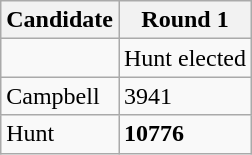<table class=wikitable>
<tr>
<th>Candidate</th>
<th>Round 1</th>
</tr>
<tr>
<td></td>
<td>Hunt elected</td>
</tr>
<tr>
<td>Campbell</td>
<td>3941</td>
</tr>
<tr>
<td>Hunt</td>
<td><strong>10776</strong></td>
</tr>
</table>
